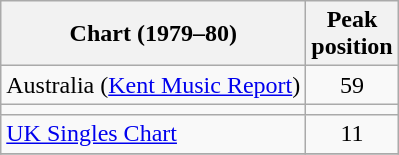<table class="wikitable sortable">
<tr>
<th>Chart (1979–80)</th>
<th>Peak<br>position</th>
</tr>
<tr>
<td>Australia (<a href='#'>Kent Music Report</a>)</td>
<td style="text-align:center;">59</td>
</tr>
<tr>
<td></td>
</tr>
<tr>
<td><a href='#'>UK Singles Chart</a></td>
<td style="text-align:center;">11</td>
</tr>
<tr>
</tr>
</table>
